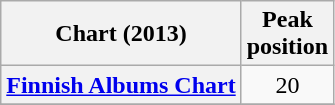<table class="wikitable plainrowheaders" style="text-align:center;">
<tr>
<th scope="col">Chart (2013)</th>
<th scope="col">Peak<br>position</th>
</tr>
<tr>
<th scope="row"><a href='#'>Finnish Albums Chart</a></th>
<td>20</td>
</tr>
<tr>
</tr>
</table>
